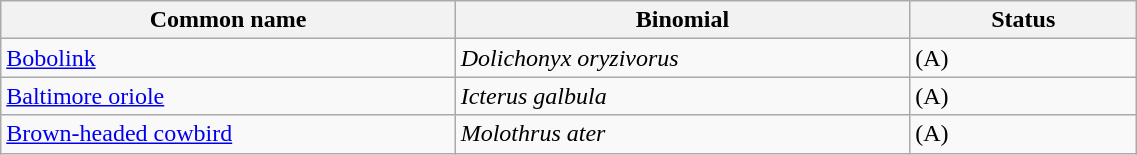<table style="width:60%;" class="wikitable">
<tr>
<th width=40%>Common name</th>
<th width=40%>Binomial</th>
<th width=20%>Status</th>
</tr>
<tr>
<td><a href='#'>Bobolink</a></td>
<td><em>Dolichonyx oryzivorus</em></td>
<td>(A)</td>
</tr>
<tr>
<td><a href='#'>Baltimore oriole</a></td>
<td><em>Icterus galbula</em></td>
<td>(A)</td>
</tr>
<tr>
<td><a href='#'>Brown-headed cowbird</a></td>
<td><em>Molothrus ater</em></td>
<td>(A)</td>
</tr>
</table>
